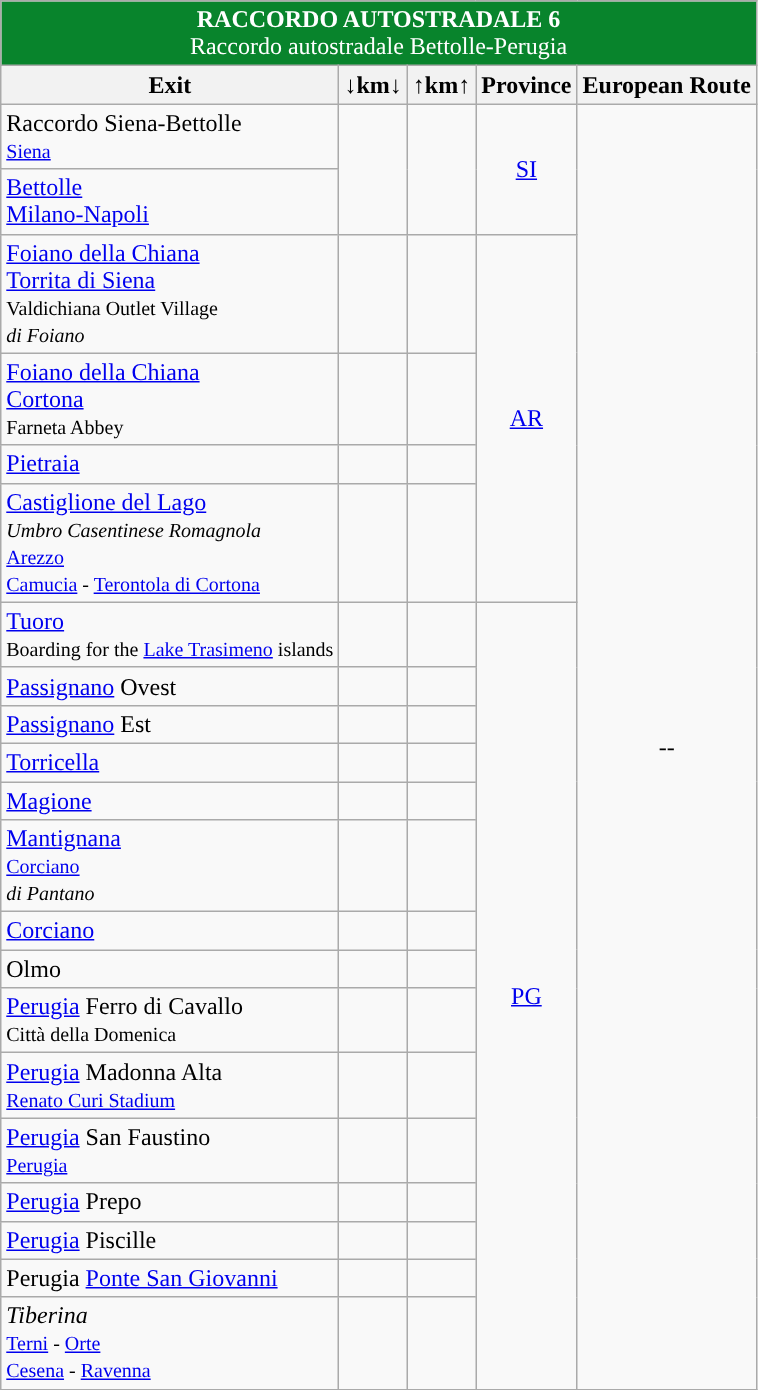<table class="wikitable" border="1">
<tr align="center" bgcolor="08842C" style="color: white;font-size:100%;">
<td colspan="6"><strong> RACCORDO AUTOSTRADALE 6</strong><br>Raccordo autostradale Bettolle-Perugia</td>
</tr>
<tr>
<th style="text-align:center;"><strong>Exit</strong></th>
<th style="text-align:center;"><strong>↓km↓</strong></th>
<th style="text-align:center;"><strong>↑km↑</strong></th>
<th align="center"><strong>Province</strong></th>
<th align="center"><strong>European Route</strong></th>
</tr>
<tr>
<td>  Raccordo Siena-Bettolle<br><small><a href='#'>Siena</a></small></td>
<td rowspan="2" align="right"></td>
<td rowspan="2" align="right"></td>
<td rowspan="2" align="center"><a href='#'>SI</a></td>
<td rowspan="22" align="center">--</td>
</tr>
<tr>
<td> <a href='#'>Bettolle</a><br>  <a href='#'>Milano-Napoli</a></td>
</tr>
<tr>
<td> <a href='#'>Foiano della Chiana</a><br><a href='#'>Torrita di Siena</a><br><small> Valdichiana Outlet Village<br> <em>di Foiano</em></small></td>
<td align="right"></td>
<td align="right"></td>
<td rowspan="4" align="center"><a href='#'>AR</a></td>
</tr>
<tr>
<td>  <a href='#'>Foiano della Chiana</a><br> <a href='#'>Cortona</a><br><small> Farneta Abbey </small></td>
<td align="right"></td>
<td align="right"></td>
</tr>
<tr>
<td> <a href='#'>Pietraia</a></td>
<td align="right"></td>
<td align="right"></td>
</tr>
<tr>
<td> <a href='#'>Castiglione del Lago</a><br><small> <em>Umbro Casentinese Romagnola</em> </small><br><small> <a href='#'>Arezzo</a> <br> <a href='#'>Camucia</a> - <a href='#'>Terontola di Cortona</a></small></td>
<td align="right"></td>
<td align="right"></td>
</tr>
<tr>
<td> <a href='#'>Tuoro</a><br><small>  Boarding for the <a href='#'>Lake Trasimeno</a> islands</small></td>
<td align="right"></td>
<td align="right"></td>
<td rowspan="16" align="center"><a href='#'>PG</a></td>
</tr>
<tr>
<td> <a href='#'>Passignano</a> Ovest</td>
<td align="right"></td>
<td align="right"></td>
</tr>
<tr>
<td> <a href='#'>Passignano</a> Est</td>
<td align="right"></td>
<td align="right"></td>
</tr>
<tr>
<td> <a href='#'>Torricella</a></td>
<td align="right"></td>
<td align="right"></td>
</tr>
<tr>
<td> <a href='#'>Magione</a></td>
<td align="right"></td>
<td align="right"></td>
</tr>
<tr>
<td> <a href='#'>Mantignana</a><br><small>  <a href='#'>Corciano</a> </small><br><small> <em>di Pantano</em></small></td>
<td align="right"></td>
<td align="right"></td>
</tr>
<tr>
<td> <a href='#'>Corciano</a></td>
<td align="right"></td>
<td align="right"></td>
</tr>
<tr>
<td> Olmo</td>
<td align="right"></td>
<td align="right"></td>
</tr>
<tr>
<td> <a href='#'>Perugia</a> Ferro di Cavallo<br><small> Città della Domenica</small></td>
<td align="right"></td>
<td align="right"></td>
</tr>
<tr>
<td> <a href='#'>Perugia</a> Madonna Alta<br><small>  <a href='#'>Renato Curi Stadium</a> </small></td>
<td align="right"></td>
<td align="right"></td>
</tr>
<tr>
<td> <a href='#'>Perugia</a> San Faustino<br><small> <a href='#'>Perugia</a></small></td>
<td align="right"></td>
<td align="right"></td>
</tr>
<tr>
<td> <a href='#'>Perugia</a> Prepo</td>
<td align="right"></td>
<td align="right"></td>
</tr>
<tr>
<td> <a href='#'>Perugia</a> Piscille</td>
<td align="right"></td>
<td align="right"></td>
</tr>
<tr>
<td> Perugia <a href='#'>Ponte San Giovanni</a></td>
<td align="right"></td>
<td align="right"></td>
</tr>
<tr>
<td>    <em>Tiberina</em><br><small> <a href='#'>Terni</a> - <a href='#'>Orte</a> <br> <a href='#'>Cesena</a> - <a href='#'>Ravenna</a></small></td>
<td align="right"></td>
<td align="right"></td>
</tr>
<tr>
</tr>
</table>
